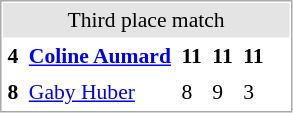<table cellspacing="1" cellpadding="3" style="border:1px solid #aaa; font-size:90%;">
<tr style="background:#e4e4e4;">
<td colspan="7" style="text-align:center;">Third place match</td>
</tr>
<tr>
<td><strong>4</strong></td>
<td> <strong><a href='#'>Coline Aumard</a></strong></td>
<td><strong>11</strong></td>
<td><strong>11</strong></td>
<td><strong>11</strong></td>
<td></td>
<td></td>
</tr>
<tr>
<td><strong>8</strong></td>
<td> <a href='#'>Gaby Huber</a></td>
<td>8</td>
<td>9</td>
<td>3</td>
<td></td>
<td></td>
</tr>
</table>
